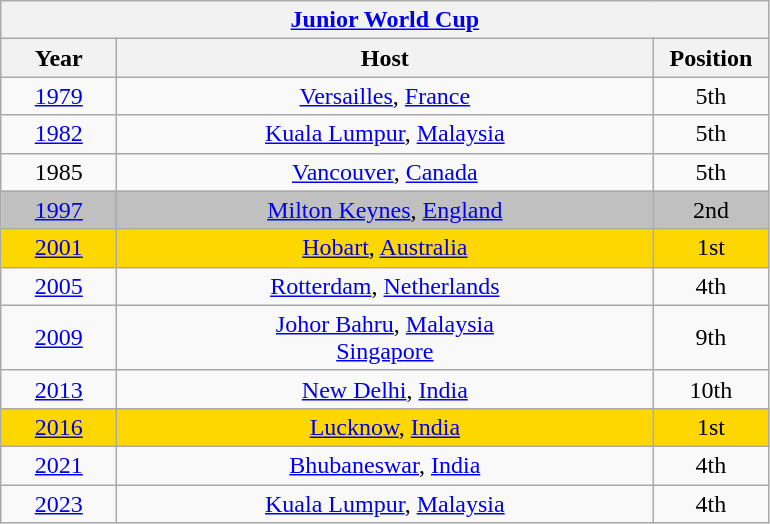<table class="wikitable" style="text-align: center;">
<tr>
<th colspan=3><a href='#'>Junior World Cup</a></th>
</tr>
<tr>
<th style="width: 70px;">Year</th>
<th style="width: 350px;">Host</th>
<th style="width: 70px;">Position</th>
</tr>
<tr>
<td><a href='#'>1979</a></td>
<td> <a href='#'>Versailles</a>, <a href='#'>France</a></td>
<td>5th</td>
</tr>
<tr>
<td><a href='#'>1982</a></td>
<td> <a href='#'>Kuala Lumpur</a>, <a href='#'>Malaysia</a></td>
<td>5th</td>
</tr>
<tr>
<td>1985</td>
<td> <a href='#'>Vancouver</a>, <a href='#'>Canada</a></td>
<td>5th</td>
</tr>
<tr bgcolor=silver>
<td><a href='#'>1997</a></td>
<td> <a href='#'>Milton Keynes</a>, <a href='#'>England</a></td>
<td>2nd</td>
</tr>
<tr bgcolor=gold>
<td><a href='#'>2001</a></td>
<td> <a href='#'>Hobart</a>, <a href='#'>Australia</a></td>
<td>1st</td>
</tr>
<tr>
<td><a href='#'>2005</a></td>
<td> <a href='#'>Rotterdam</a>, <a href='#'>Netherlands</a></td>
<td>4th</td>
</tr>
<tr>
<td><a href='#'>2009</a></td>
<td> <a href='#'>Johor Bahru</a>, <a href='#'>Malaysia</a><br> <a href='#'>Singapore</a></td>
<td>9th</td>
</tr>
<tr>
<td><a href='#'>2013</a></td>
<td> <a href='#'>New Delhi</a>, <a href='#'>India</a></td>
<td>10th</td>
</tr>
<tr bgcolor=gold>
<td><a href='#'>2016</a></td>
<td> <a href='#'>Lucknow</a>, <a href='#'>India</a></td>
<td>1st</td>
</tr>
<tr>
<td><a href='#'>2021</a></td>
<td> <a href='#'>Bhubaneswar</a>, <a href='#'>India</a></td>
<td>4th</td>
</tr>
<tr>
<td><a href='#'>2023</a></td>
<td> <a href='#'>Kuala Lumpur</a>, <a href='#'>Malaysia</a></td>
<td>4th</td>
</tr>
</table>
